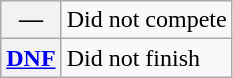<table class="wikitable">
<tr>
<th scope="row">—</th>
<td>Did not compete</td>
</tr>
<tr>
<th scope="row"><a href='#'>DNF</a></th>
<td>Did not finish</td>
</tr>
</table>
